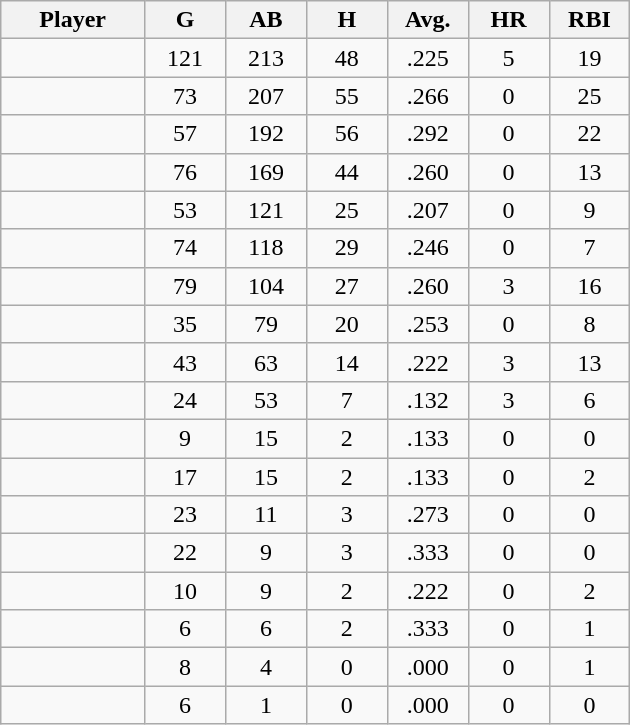<table class="wikitable sortable">
<tr>
<th bgcolor="#DDDDFF" width="16%">Player</th>
<th bgcolor="#DDDDFF" width="9%">G</th>
<th bgcolor="#DDDDFF" width="9%">AB</th>
<th bgcolor="#DDDDFF" width="9%">H</th>
<th bgcolor="#DDDDFF" width="9%">Avg.</th>
<th bgcolor="#DDDDFF" width="9%">HR</th>
<th bgcolor="#DDDDFF" width="9%">RBI</th>
</tr>
<tr align="center">
<td></td>
<td>121</td>
<td>213</td>
<td>48</td>
<td>.225</td>
<td>5</td>
<td>19</td>
</tr>
<tr align="center">
<td></td>
<td>73</td>
<td>207</td>
<td>55</td>
<td>.266</td>
<td>0</td>
<td>25</td>
</tr>
<tr align="center">
<td></td>
<td>57</td>
<td>192</td>
<td>56</td>
<td>.292</td>
<td>0</td>
<td>22</td>
</tr>
<tr align="center">
<td></td>
<td>76</td>
<td>169</td>
<td>44</td>
<td>.260</td>
<td>0</td>
<td>13</td>
</tr>
<tr align="center">
<td></td>
<td>53</td>
<td>121</td>
<td>25</td>
<td>.207</td>
<td>0</td>
<td>9</td>
</tr>
<tr align="center">
<td></td>
<td>74</td>
<td>118</td>
<td>29</td>
<td>.246</td>
<td>0</td>
<td>7</td>
</tr>
<tr align="center">
<td></td>
<td>79</td>
<td>104</td>
<td>27</td>
<td>.260</td>
<td>3</td>
<td>16</td>
</tr>
<tr align="center">
<td></td>
<td>35</td>
<td>79</td>
<td>20</td>
<td>.253</td>
<td>0</td>
<td>8</td>
</tr>
<tr align="center">
<td></td>
<td>43</td>
<td>63</td>
<td>14</td>
<td>.222</td>
<td>3</td>
<td>13</td>
</tr>
<tr align="center">
<td></td>
<td>24</td>
<td>53</td>
<td>7</td>
<td>.132</td>
<td>3</td>
<td>6</td>
</tr>
<tr align="center">
<td></td>
<td>9</td>
<td>15</td>
<td>2</td>
<td>.133</td>
<td>0</td>
<td>0</td>
</tr>
<tr align="center">
<td></td>
<td>17</td>
<td>15</td>
<td>2</td>
<td>.133</td>
<td>0</td>
<td>2</td>
</tr>
<tr align="center">
<td></td>
<td>23</td>
<td>11</td>
<td>3</td>
<td>.273</td>
<td>0</td>
<td>0</td>
</tr>
<tr align="center">
<td></td>
<td>22</td>
<td>9</td>
<td>3</td>
<td>.333</td>
<td>0</td>
<td>0</td>
</tr>
<tr align="center">
<td></td>
<td>10</td>
<td>9</td>
<td>2</td>
<td>.222</td>
<td>0</td>
<td>2</td>
</tr>
<tr align="center">
<td></td>
<td>6</td>
<td>6</td>
<td>2</td>
<td>.333</td>
<td>0</td>
<td>1</td>
</tr>
<tr align="center">
<td></td>
<td>8</td>
<td>4</td>
<td>0</td>
<td>.000</td>
<td>0</td>
<td>1</td>
</tr>
<tr align="center">
<td></td>
<td>6</td>
<td>1</td>
<td>0</td>
<td>.000</td>
<td>0</td>
<td>0</td>
</tr>
</table>
